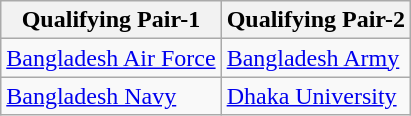<table class="wikitable">
<tr>
<th align=centre>Qualifying Pair-1</th>
<th align=centre>Qualifying Pair-2</th>
</tr>
<tr>
<td><a href='#'>Bangladesh Air Force</a></td>
<td><a href='#'>Bangladesh Army</a></td>
</tr>
<tr>
<td><a href='#'>Bangladesh Navy</a></td>
<td><a href='#'>Dhaka University</a></td>
</tr>
</table>
